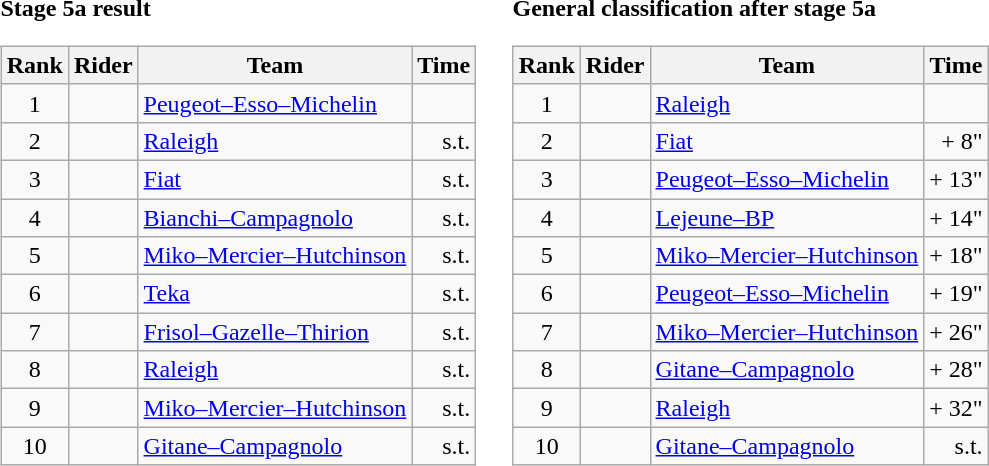<table>
<tr>
<td><strong>Stage 5a result</strong><br><table class="wikitable">
<tr>
<th scope="col">Rank</th>
<th scope="col">Rider</th>
<th scope="col">Team</th>
<th scope="col">Time</th>
</tr>
<tr>
<td style="text-align:center;">1</td>
<td></td>
<td><a href='#'>Peugeot–Esso–Michelin</a></td>
<td style="text-align:right;"></td>
</tr>
<tr>
<td style="text-align:center;">2</td>
<td></td>
<td><a href='#'>Raleigh</a></td>
<td style="text-align:right;">s.t.</td>
</tr>
<tr>
<td style="text-align:center;">3</td>
<td></td>
<td><a href='#'>Fiat</a></td>
<td style="text-align:right;">s.t.</td>
</tr>
<tr>
<td style="text-align:center;">4</td>
<td></td>
<td><a href='#'>Bianchi–Campagnolo</a></td>
<td style="text-align:right;">s.t.</td>
</tr>
<tr>
<td style="text-align:center;">5</td>
<td></td>
<td><a href='#'>Miko–Mercier–Hutchinson</a></td>
<td style="text-align:right;">s.t.</td>
</tr>
<tr>
<td style="text-align:center;">6</td>
<td></td>
<td><a href='#'>Teka</a></td>
<td style="text-align:right;">s.t.</td>
</tr>
<tr>
<td style="text-align:center;">7</td>
<td></td>
<td><a href='#'>Frisol–Gazelle–Thirion</a></td>
<td style="text-align:right;">s.t.</td>
</tr>
<tr>
<td style="text-align:center;">8</td>
<td></td>
<td><a href='#'>Raleigh</a></td>
<td style="text-align:right;">s.t.</td>
</tr>
<tr>
<td style="text-align:center;">9</td>
<td></td>
<td><a href='#'>Miko–Mercier–Hutchinson</a></td>
<td style="text-align:right;">s.t.</td>
</tr>
<tr>
<td style="text-align:center;">10</td>
<td></td>
<td><a href='#'>Gitane–Campagnolo</a></td>
<td style="text-align:right;">s.t.</td>
</tr>
</table>
</td>
<td></td>
<td><strong>General classification after stage 5a</strong><br><table class="wikitable">
<tr>
<th scope="col">Rank</th>
<th scope="col">Rider</th>
<th scope="col">Team</th>
<th scope="col">Time</th>
</tr>
<tr>
<td style="text-align:center;">1</td>
<td> </td>
<td><a href='#'>Raleigh</a></td>
<td style="text-align:right;"></td>
</tr>
<tr>
<td style="text-align:center;">2</td>
<td></td>
<td><a href='#'>Fiat</a></td>
<td style="text-align:right;">+ 8"</td>
</tr>
<tr>
<td style="text-align:center;">3</td>
<td></td>
<td><a href='#'>Peugeot–Esso–Michelin</a></td>
<td style="text-align:right;">+ 13"</td>
</tr>
<tr>
<td style="text-align:center;">4</td>
<td></td>
<td><a href='#'>Lejeune–BP</a></td>
<td style="text-align:right;">+ 14"</td>
</tr>
<tr>
<td style="text-align:center;">5</td>
<td></td>
<td><a href='#'>Miko–Mercier–Hutchinson</a></td>
<td style="text-align:right;">+ 18"</td>
</tr>
<tr>
<td style="text-align:center;">6</td>
<td></td>
<td><a href='#'>Peugeot–Esso–Michelin</a></td>
<td style="text-align:right;">+ 19"</td>
</tr>
<tr>
<td style="text-align:center;">7</td>
<td></td>
<td><a href='#'>Miko–Mercier–Hutchinson</a></td>
<td style="text-align:right;">+ 26"</td>
</tr>
<tr>
<td style="text-align:center;">8</td>
<td></td>
<td><a href='#'>Gitane–Campagnolo</a></td>
<td style="text-align:right;">+ 28"</td>
</tr>
<tr>
<td style="text-align:center;">9</td>
<td></td>
<td><a href='#'>Raleigh</a></td>
<td style="text-align:right;">+ 32"</td>
</tr>
<tr>
<td style="text-align:center;">10</td>
<td></td>
<td><a href='#'>Gitane–Campagnolo</a></td>
<td style="text-align:right;">s.t.</td>
</tr>
</table>
</td>
</tr>
</table>
